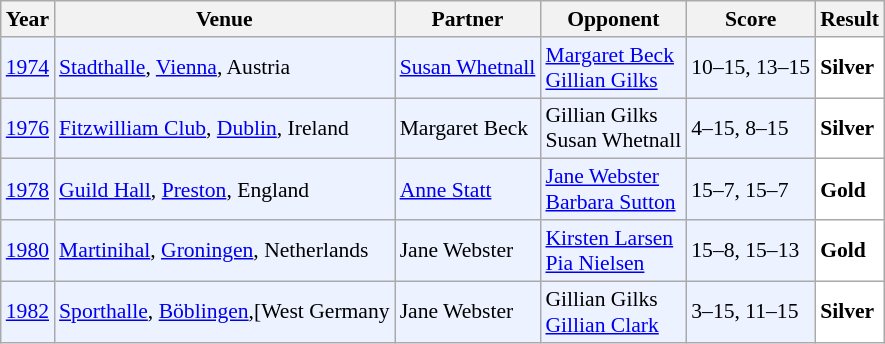<table class="sortable wikitable" style="font-size: 90%;">
<tr>
<th>Year</th>
<th>Venue</th>
<th>Partner</th>
<th>Opponent</th>
<th>Score</th>
<th>Result</th>
</tr>
<tr style="background:#ECF2FF">
<td align="center"><a href='#'>1974</a></td>
<td align="left"><a href='#'>Stadthalle</a>, <a href='#'>Vienna</a>, Austria</td>
<td align="left"> <a href='#'>Susan Whetnall</a></td>
<td align="left"> <a href='#'>Margaret Beck</a><br> <a href='#'>Gillian Gilks</a></td>
<td align="left">10–15, 13–15</td>
<td style="text-align:left; background:white"> <strong>Silver</strong></td>
</tr>
<tr style="background:#ECF2FF">
<td align="center"><a href='#'>1976</a></td>
<td align="left"><a href='#'>Fitzwilliam Club</a>, <a href='#'>Dublin</a>, Ireland</td>
<td align="left"> Margaret Beck</td>
<td align="left"> Gillian Gilks<br> Susan Whetnall</td>
<td align="left">4–15, 8–15</td>
<td style="text-align:left; background:white"> <strong>Silver</strong></td>
</tr>
<tr style="background:#ECF2FF">
<td align="center"><a href='#'>1978</a></td>
<td align="left"><a href='#'>Guild Hall</a>, <a href='#'>Preston</a>, England</td>
<td align="left"> <a href='#'>Anne Statt</a></td>
<td align="left"> <a href='#'>Jane Webster</a><br> <a href='#'>Barbara Sutton</a></td>
<td align="left">15–7, 15–7</td>
<td style="text-align:left; background:white"> <strong>Gold</strong></td>
</tr>
<tr style="background:#ECF2FF">
<td align="center"><a href='#'>1980</a></td>
<td align="left"><a href='#'>Martinihal</a>, <a href='#'>Groningen</a>, Netherlands</td>
<td align="left"> Jane Webster</td>
<td align="left"> <a href='#'>Kirsten Larsen</a><br> <a href='#'>Pia Nielsen</a></td>
<td align="left">15–8, 15–13</td>
<td style="text-align:left; background:white"> <strong>Gold</strong></td>
</tr>
<tr style="background:#ECF2FF">
<td align="center"><a href='#'>1982</a></td>
<td align="left"><a href='#'>Sporthalle</a>, <a href='#'>Böblingen</a>,[West Germany</td>
<td align="left"> Jane Webster</td>
<td align="left"> Gillian Gilks<br> <a href='#'>Gillian Clark</a></td>
<td align="left">3–15, 11–15</td>
<td style="text-align:left; background:white"> <strong>Silver</strong></td>
</tr>
</table>
